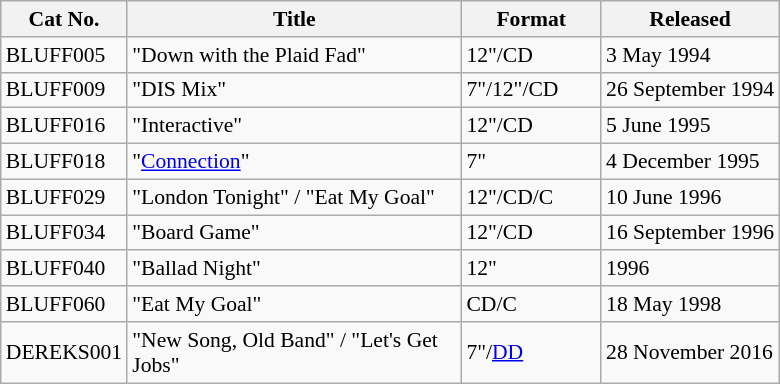<table class="wikitable" style="font-size:90%;">
<tr align="center">
<th style="width:5em;">Cat No.</th>
<th style="width:15em;">Title</th>
<th style="width:6em;">Format</th>
<th>Released</th>
</tr>
<tr>
<td>BLUFF005</td>
<td>"Down with the Plaid Fad"</td>
<td>12"/CD</td>
<td>3 May 1994</td>
</tr>
<tr>
<td>BLUFF009</td>
<td>"DIS Mix"</td>
<td>7"/12"/CD</td>
<td>26 September 1994</td>
</tr>
<tr>
<td>BLUFF016</td>
<td>"Interactive"</td>
<td>12"/CD</td>
<td>5 June 1995</td>
</tr>
<tr>
<td>BLUFF018</td>
<td>"<a href='#'>Connection</a>"</td>
<td>7"</td>
<td>4 December 1995</td>
</tr>
<tr>
<td>BLUFF029</td>
<td>"London Tonight" / "Eat My Goal"</td>
<td>12"/CD/C</td>
<td>10 June 1996</td>
</tr>
<tr>
<td>BLUFF034</td>
<td>"Board Game"</td>
<td>12"/CD</td>
<td>16 September 1996</td>
</tr>
<tr>
<td>BLUFF040</td>
<td>"Ballad Night"</td>
<td>12"</td>
<td>1996</td>
</tr>
<tr>
<td>BLUFF060</td>
<td>"Eat My Goal"</td>
<td>CD/C</td>
<td>18 May 1998</td>
</tr>
<tr>
<td>DEREKS001</td>
<td>"New Song, Old Band" / "Let's Get Jobs"</td>
<td>7"/<a href='#'>DD</a></td>
<td>28 November 2016</td>
</tr>
</table>
